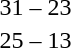<table style="text-align:center">
<tr>
<th width=200></th>
<th width=100></th>
<th width=200></th>
</tr>
<tr>
<td align=right><strong></strong></td>
<td>31 – 23</td>
<td align=left></td>
</tr>
<tr>
<td align=right><strong></strong></td>
<td>25 – 13</td>
<td align=left></td>
</tr>
</table>
